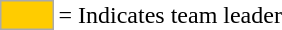<table>
<tr>
<td style="background:#fc0; border:1px solid #aaa; width:2em;"></td>
<td>= Indicates team leader</td>
</tr>
</table>
